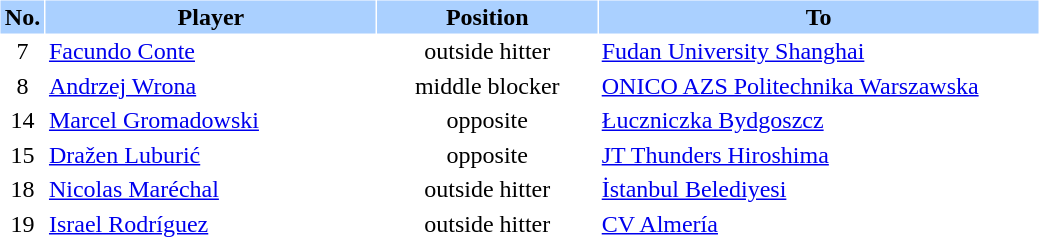<table border="0" cellspacing="1" cellpadding="2">
<tr bgcolor=#AAD0FF>
<th width=4%>No.</th>
<th width=30%>Player</th>
<th width=20%>Position</th>
<th width=40%>To</th>
</tr>
<tr>
<td align=center>7</td>
<td> <a href='#'>Facundo Conte</a></td>
<td align=center>outside hitter</td>
<td><a href='#'>Fudan University Shanghai</a></td>
</tr>
<tr>
<td align=center>8</td>
<td> <a href='#'>Andrzej Wrona</a></td>
<td align=center>middle blocker</td>
<td><a href='#'>ONICO AZS Politechnika Warszawska</a></td>
</tr>
<tr>
<td align=center>14</td>
<td> <a href='#'>Marcel Gromadowski</a></td>
<td align=center>opposite</td>
<td><a href='#'>Łuczniczka Bydgoszcz</a></td>
</tr>
<tr>
<td align=center>15</td>
<td> <a href='#'>Dražen Luburić</a></td>
<td align=center>opposite</td>
<td><a href='#'>JT Thunders Hiroshima</a></td>
</tr>
<tr>
<td align=center>18</td>
<td> <a href='#'>Nicolas Maréchal</a></td>
<td align=center>outside hitter</td>
<td><a href='#'>İstanbul Belediyesi</a></td>
</tr>
<tr>
<td align=center>19</td>
<td> <a href='#'>Israel Rodríguez</a></td>
<td align=center>outside hitter</td>
<td><a href='#'>CV Almería</a></td>
</tr>
<tr>
</tr>
</table>
